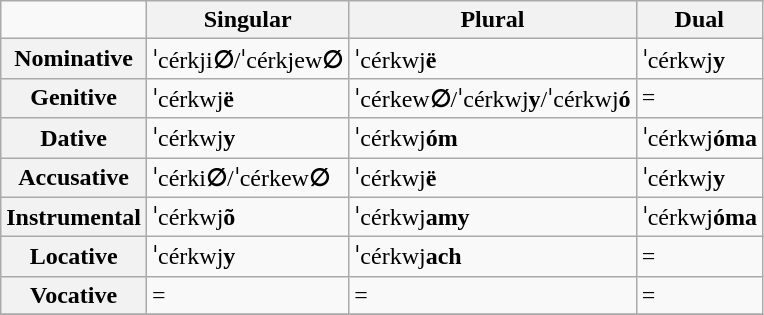<table class="wikitable">
<tr>
<td></td>
<th>Singular</th>
<th>Plural</th>
<th>Dual</th>
</tr>
<tr>
<th>Nominative</th>
<td>ˈcérkji<strong>∅</strong>/ˈcérkjew<strong>∅</strong></td>
<td>ˈcérkwj<strong>ë</strong></td>
<td>ˈcérkwj<strong>y</strong></td>
</tr>
<tr>
<th>Genitive</th>
<td>ˈcérkwj<strong>ë</strong></td>
<td>ˈcérkew<strong>∅</strong>/ˈcérkwj<strong>y</strong>/ˈcérkwj<strong>ó</strong></td>
<td>= </td>
</tr>
<tr>
<th>Dative</th>
<td>ˈcérkwj<strong>y</strong></td>
<td>ˈcérkwj<strong>óm</strong></td>
<td>ˈcérkwj<strong>óma</strong></td>
</tr>
<tr>
<th>Accusative</th>
<td>ˈcérki<strong>∅</strong>/ˈcérkew<strong>∅</strong></td>
<td>ˈcérkwj<strong>ë</strong></td>
<td>ˈcérkwj<strong>y</strong></td>
</tr>
<tr>
<th>Instrumental</th>
<td>ˈcérkwj<strong>õ</strong></td>
<td>ˈcérkwj<strong>amy</strong></td>
<td>ˈcérkwj<strong>óma</strong></td>
</tr>
<tr>
<th>Locative</th>
<td>ˈcérkwj<strong>y</strong></td>
<td>ˈcérkwj<strong>ach</strong></td>
<td>= </td>
</tr>
<tr>
<th>Vocative</th>
<td>= </td>
<td>= </td>
<td>= </td>
</tr>
<tr>
</tr>
</table>
